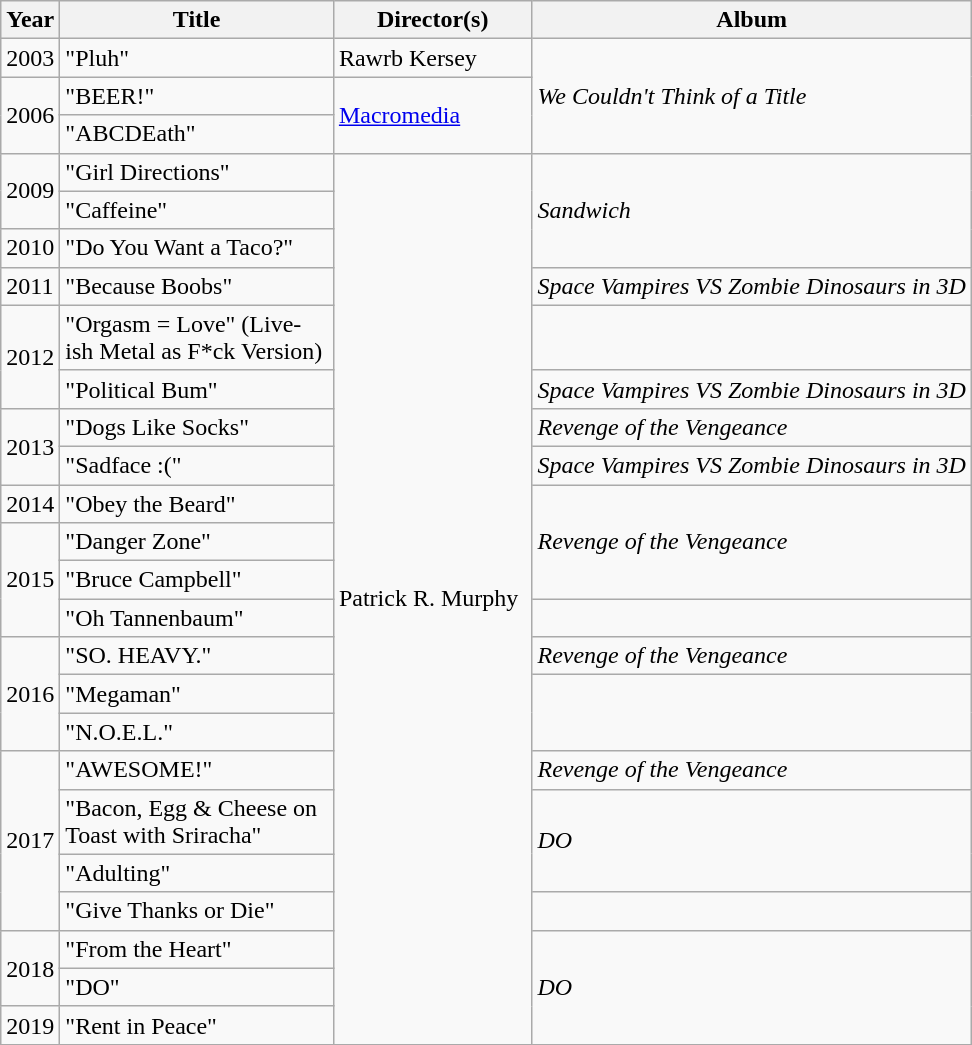<table class="wikitable" border="1">
<tr>
<th>Year</th>
<th width="175">Title</th>
<th width="125">Director(s)</th>
<th>Album</th>
</tr>
<tr>
<td>2003</td>
<td>"Pluh"</td>
<td>Rawrb Kersey</td>
<td rowspan="3"><em>We Couldn't Think of a Title</em></td>
</tr>
<tr>
<td rowspan="2">2006</td>
<td>"BEER!"</td>
<td rowspan="2"><a href='#'>Macromedia</a></td>
</tr>
<tr>
<td>"ABCDEath"</td>
</tr>
<tr>
<td rowspan="2">2009</td>
<td>"Girl Directions"</td>
<td rowspan="22">Patrick R. Murphy</td>
<td rowspan="3"><em>Sandwich</em></td>
</tr>
<tr>
<td>"Caffeine"</td>
</tr>
<tr>
<td>2010</td>
<td>"Do You Want a Taco?"</td>
</tr>
<tr>
<td>2011</td>
<td>"Because Boobs"</td>
<td><em>Space Vampires VS Zombie Dinosaurs in 3D</em></td>
</tr>
<tr>
<td rowspan="2">2012</td>
<td>"Orgasm = Love" (Live-ish Metal as F*ck Version)</td>
<td></td>
</tr>
<tr>
<td>"Political Bum"</td>
<td><em>Space Vampires VS Zombie Dinosaurs in 3D</em></td>
</tr>
<tr>
<td rowspan="2">2013</td>
<td>"Dogs Like Socks"</td>
<td><em>Revenge of the Vengeance</em></td>
</tr>
<tr>
<td>"Sadface :("</td>
<td><em>Space Vampires VS Zombie Dinosaurs in 3D</em></td>
</tr>
<tr>
<td>2014</td>
<td>"Obey the Beard"</td>
<td rowspan="3"><em>Revenge of the Vengeance</em></td>
</tr>
<tr>
<td rowspan="3">2015</td>
<td>"Danger Zone"</td>
</tr>
<tr>
<td>"Bruce Campbell"</td>
</tr>
<tr>
<td>"Oh Tannenbaum"</td>
<td></td>
</tr>
<tr>
<td rowspan="3">2016</td>
<td>"SO. HEAVY."</td>
<td><em>Revenge of the Vengeance</em></td>
</tr>
<tr>
<td>"Megaman"</td>
<td rowspan="2"></td>
</tr>
<tr>
<td>"N.O.E.L."</td>
</tr>
<tr>
<td rowspan="4">2017</td>
<td>"AWESOME!"</td>
<td><em>Revenge of the Vengeance</em></td>
</tr>
<tr>
<td>"Bacon, Egg & Cheese on Toast with Sriracha"</td>
<td rowspan="2"><em>DO</em></td>
</tr>
<tr>
<td>"Adulting"</td>
</tr>
<tr>
<td>"Give Thanks or Die"</td>
<td></td>
</tr>
<tr>
<td rowspan="2">2018</td>
<td>"From the Heart"</td>
<td rowspan="3"><em>DO</em></td>
</tr>
<tr>
<td>"DO"</td>
</tr>
<tr>
<td>2019</td>
<td>"Rent in Peace"</td>
</tr>
<tr>
</tr>
</table>
